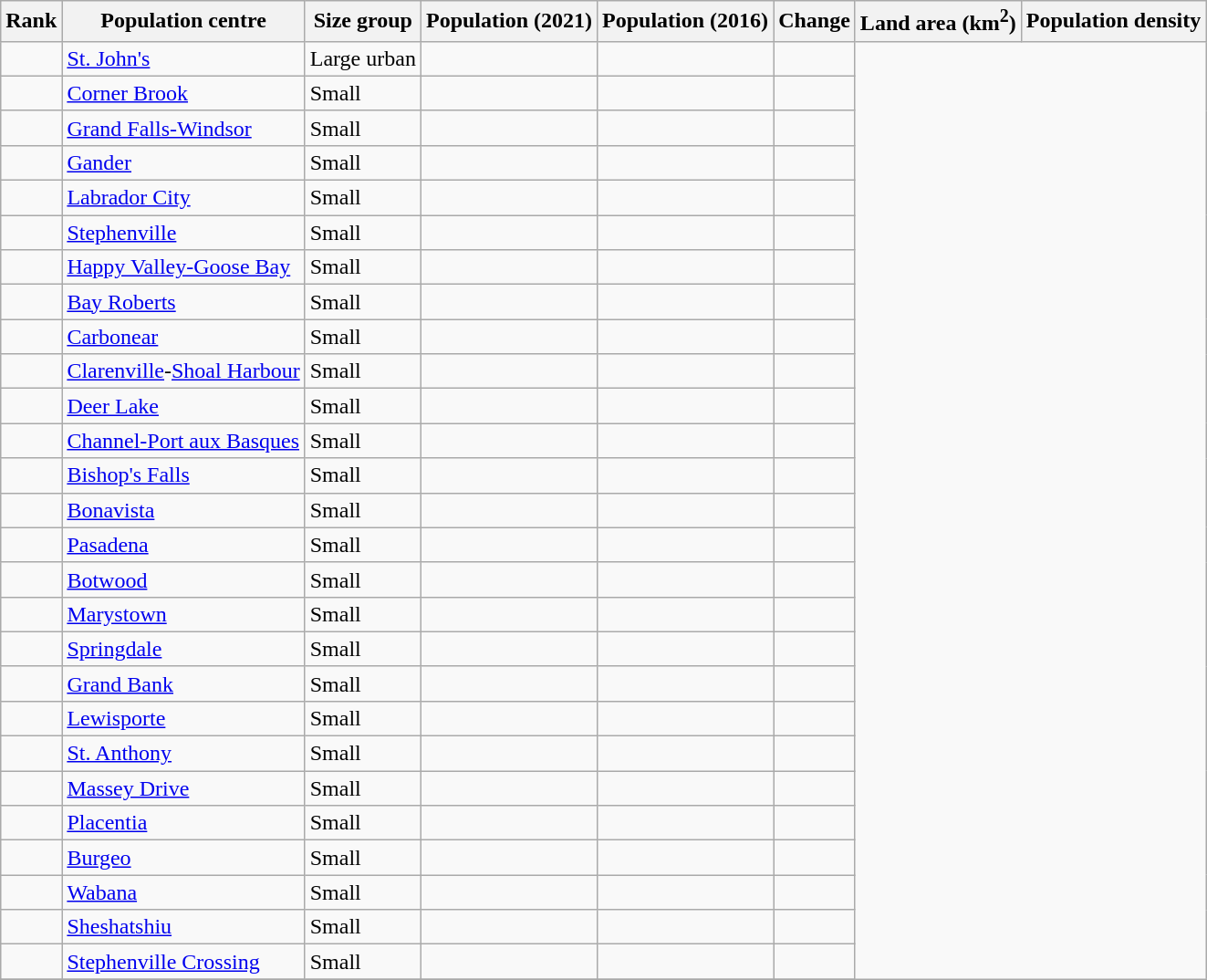<table class="wikitable sortable">
<tr>
<th>Rank</th>
<th>Population centre</th>
<th>Size group</th>
<th>Population (2021)</th>
<th>Population (2016)</th>
<th>Change</th>
<th>Land area (km<sup>2</sup>)</th>
<th>Population density</th>
</tr>
<tr>
<td scope=row align=center></td>
<td><a href='#'>St. John's</a></td>
<td>Large urban</td>
<td></td>
<td align=center></td>
<td align=center></td>
</tr>
<tr>
<td scope=row align=center></td>
<td><a href='#'>Corner Brook</a></td>
<td>Small</td>
<td></td>
<td align=center></td>
<td align=center></td>
</tr>
<tr>
<td scope=row align=center></td>
<td><a href='#'>Grand Falls-Windsor</a></td>
<td>Small</td>
<td></td>
<td align=center></td>
<td align=center></td>
</tr>
<tr>
<td scope=row align=center></td>
<td><a href='#'>Gander</a></td>
<td>Small</td>
<td></td>
<td align=center></td>
<td align=center></td>
</tr>
<tr>
<td scope=row align=center></td>
<td><a href='#'>Labrador City</a></td>
<td>Small</td>
<td></td>
<td align=center></td>
<td align=center></td>
</tr>
<tr>
<td scope=row align=center></td>
<td><a href='#'>Stephenville</a></td>
<td>Small</td>
<td></td>
<td align=center></td>
<td align=center></td>
</tr>
<tr>
<td scope=row align=center></td>
<td><a href='#'>Happy Valley-Goose Bay</a></td>
<td>Small</td>
<td></td>
<td align=center></td>
<td align=center></td>
</tr>
<tr>
<td scope=row align=center></td>
<td><a href='#'>Bay Roberts</a></td>
<td>Small</td>
<td></td>
<td align=center></td>
<td align=center></td>
</tr>
<tr>
<td scope=row align=center></td>
<td><a href='#'>Carbonear</a></td>
<td>Small</td>
<td></td>
<td align=center></td>
<td align=center></td>
</tr>
<tr>
<td scope=row align=center></td>
<td><a href='#'>Clarenville</a>-<a href='#'>Shoal Harbour</a></td>
<td>Small</td>
<td></td>
<td align=center></td>
<td align=center></td>
</tr>
<tr>
<td scope=row align=center></td>
<td><a href='#'>Deer Lake</a></td>
<td>Small</td>
<td></td>
<td align=center></td>
<td align=center></td>
</tr>
<tr>
<td scope=row align=center></td>
<td><a href='#'>Channel-Port aux Basques</a></td>
<td>Small</td>
<td></td>
<td align=center></td>
<td align=center></td>
</tr>
<tr>
<td scope=row align=center></td>
<td><a href='#'>Bishop's Falls</a></td>
<td>Small</td>
<td></td>
<td align=center></td>
<td align=center></td>
</tr>
<tr>
<td scope=row align=center></td>
<td><a href='#'>Bonavista</a></td>
<td>Small</td>
<td></td>
<td align=center></td>
<td align=center></td>
</tr>
<tr>
<td scope=row align=center></td>
<td><a href='#'>Pasadena</a></td>
<td>Small</td>
<td></td>
<td align=center></td>
<td align=center></td>
</tr>
<tr>
<td scope=row align=center></td>
<td><a href='#'>Botwood</a></td>
<td>Small</td>
<td></td>
<td align=center></td>
<td align=center></td>
</tr>
<tr>
<td scope=row align=center></td>
<td><a href='#'>Marystown</a></td>
<td>Small</td>
<td></td>
<td align=center></td>
<td align=center></td>
</tr>
<tr>
<td scope=row align=center></td>
<td><a href='#'>Springdale</a></td>
<td>Small</td>
<td></td>
<td align=center></td>
<td align=center></td>
</tr>
<tr>
<td scope=row align=center></td>
<td><a href='#'>Grand Bank</a></td>
<td>Small</td>
<td></td>
<td align=center></td>
<td align=center></td>
</tr>
<tr>
<td scope=row align=center></td>
<td><a href='#'>Lewisporte</a></td>
<td>Small</td>
<td></td>
<td align=center></td>
<td align=center></td>
</tr>
<tr>
<td scope=row align=center></td>
<td><a href='#'>St. Anthony</a></td>
<td>Small</td>
<td></td>
<td align=center></td>
<td align=center></td>
</tr>
<tr>
<td scope=row align=center></td>
<td><a href='#'>Massey Drive</a></td>
<td>Small</td>
<td></td>
<td align=center></td>
<td align=center></td>
</tr>
<tr>
<td scope=row align=center></td>
<td><a href='#'>Placentia</a></td>
<td>Small</td>
<td></td>
<td align=center></td>
<td align=center></td>
</tr>
<tr>
<td scope=row align=center></td>
<td><a href='#'>Burgeo</a></td>
<td>Small</td>
<td></td>
<td align=center></td>
<td align=center></td>
</tr>
<tr>
<td scope=row align=center></td>
<td><a href='#'>Wabana</a></td>
<td>Small</td>
<td></td>
<td align=center></td>
<td align=center></td>
</tr>
<tr>
<td scope=row align=center></td>
<td><a href='#'>Sheshatshiu</a></td>
<td>Small</td>
<td></td>
<td align=center></td>
<td align=center></td>
</tr>
<tr>
<td scope=row align=center></td>
<td><a href='#'>Stephenville Crossing</a></td>
<td>Small</td>
<td></td>
<td align=center></td>
<td align=center></td>
</tr>
<tr>
</tr>
</table>
